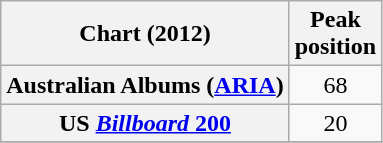<table class="wikitable sortable plainrowheaders" style="text-align: center">
<tr>
<th scope="col">Chart (2012)</th>
<th scope="col">Peak<br>position</th>
</tr>
<tr>
<th scope="row">Australian Albums (<a href='#'>ARIA</a>)</th>
<td>68</td>
</tr>
<tr>
<th scope="row">US <a href='#'><em>Billboard</em> 200</a></th>
<td>20</td>
</tr>
<tr>
</tr>
</table>
